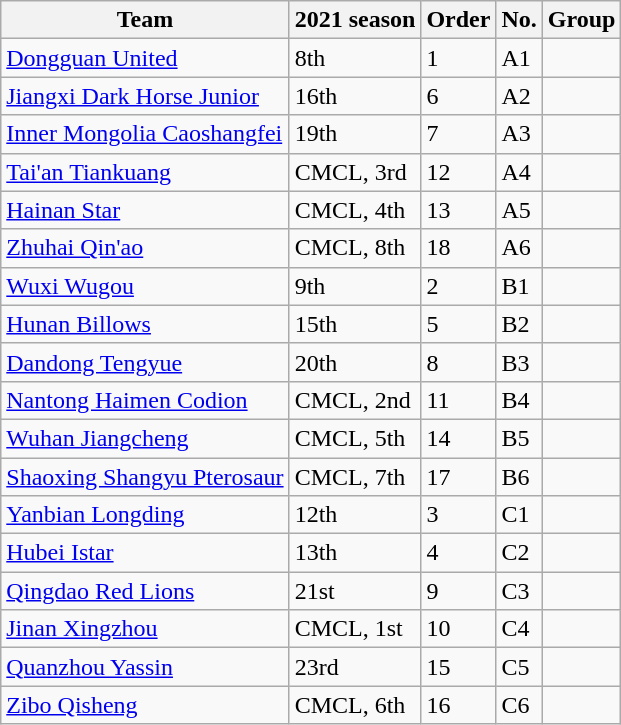<table class="wikitable sortable">
<tr>
<th>Team</th>
<th>2021 season</th>
<th>Order</th>
<th>No.</th>
<th>Group</th>
</tr>
<tr>
<td><a href='#'>Dongguan United</a></td>
<td data-sort-value="1">8th</td>
<td>1</td>
<td>A1</td>
<td></td>
</tr>
<tr>
<td><a href='#'>Jiangxi Dark Horse Junior</a></td>
<td data-sort-value="6">16th</td>
<td>6</td>
<td>A2</td>
<td></td>
</tr>
<tr>
<td><a href='#'>Inner Mongolia Caoshangfei</a></td>
<td data-sort-value="7">19th</td>
<td>7</td>
<td>A3</td>
<td></td>
</tr>
<tr>
<td><a href='#'>Tai'an Tiankuang</a></td>
<td data-sort-value="12">CMCL, 3rd</td>
<td>12</td>
<td>A4</td>
<td></td>
</tr>
<tr>
<td><a href='#'>Hainan Star</a></td>
<td data-sort-value="13">CMCL, 4th</td>
<td>13</td>
<td>A5</td>
<td></td>
</tr>
<tr>
<td><a href='#'>Zhuhai Qin'ao</a></td>
<td data-sort-value="18">CMCL, 8th</td>
<td>18</td>
<td>A6</td>
<td></td>
</tr>
<tr>
<td><a href='#'>Wuxi Wugou</a></td>
<td data-sort-value="2">9th</td>
<td>2</td>
<td>B1</td>
<td></td>
</tr>
<tr>
<td><a href='#'>Hunan Billows</a></td>
<td data-sort-value="5">15th</td>
<td>5</td>
<td>B2</td>
<td></td>
</tr>
<tr>
<td><a href='#'>Dandong Tengyue</a></td>
<td data-sort-value="8">20th</td>
<td>8</td>
<td>B3</td>
<td></td>
</tr>
<tr>
<td><a href='#'>Nantong Haimen Codion</a></td>
<td data-sort-value="11">CMCL, 2nd</td>
<td>11</td>
<td>B4</td>
<td></td>
</tr>
<tr>
<td><a href='#'>Wuhan Jiangcheng</a></td>
<td data-sort-value="14">CMCL, 5th</td>
<td>14</td>
<td>B5</td>
<td></td>
</tr>
<tr>
<td><a href='#'>Shaoxing Shangyu Pterosaur</a></td>
<td data-sort-value="17">CMCL, 7th</td>
<td>17</td>
<td>B6</td>
<td></td>
</tr>
<tr>
<td><a href='#'>Yanbian Longding</a></td>
<td data-sort-value="3">12th</td>
<td>3</td>
<td>C1</td>
<td></td>
</tr>
<tr>
<td><a href='#'>Hubei Istar</a></td>
<td data-sort-value="4">13th</td>
<td>4</td>
<td>C2</td>
<td></td>
</tr>
<tr>
<td><a href='#'>Qingdao Red Lions</a></td>
<td data-sort-value="9">21st</td>
<td>9</td>
<td>C3</td>
<td></td>
</tr>
<tr>
<td><a href='#'>Jinan Xingzhou</a></td>
<td data-sort-value="10">CMCL, 1st</td>
<td>10</td>
<td>C4</td>
<td></td>
</tr>
<tr>
<td><a href='#'>Quanzhou Yassin</a></td>
<td data-sort-value="15">23rd</td>
<td>15</td>
<td>C5</td>
<td></td>
</tr>
<tr>
<td><a href='#'>Zibo Qisheng</a></td>
<td data-sort-value="16">CMCL, 6th</td>
<td>16</td>
<td>C6</td>
<td></td>
</tr>
</table>
